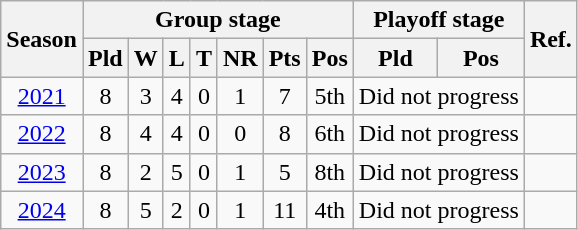<table class="wikitable" style="text-align: center">
<tr>
<th rowspan=2>Season</th>
<th colspan=7>Group stage</th>
<th colspan=2>Playoff stage</th>
<th rowspan=2>Ref.</th>
</tr>
<tr>
<th>Pld</th>
<th>W</th>
<th>L</th>
<th>T</th>
<th>NR</th>
<th>Pts</th>
<th>Pos</th>
<th>Pld</th>
<th>Pos</th>
</tr>
<tr>
<td><a href='#'>2021</a></td>
<td>8</td>
<td>3</td>
<td>4</td>
<td>0</td>
<td>1</td>
<td>7</td>
<td>5th</td>
<td colspan=2>Did not progress</td>
<td></td>
</tr>
<tr>
<td><a href='#'>2022</a></td>
<td>8</td>
<td>4</td>
<td>4</td>
<td>0</td>
<td>0</td>
<td>8</td>
<td>6th</td>
<td colspan=2>Did not progress</td>
<td></td>
</tr>
<tr>
<td><a href='#'>2023</a></td>
<td>8</td>
<td>2</td>
<td>5</td>
<td>0</td>
<td>1</td>
<td>5</td>
<td>8th</td>
<td colspan=2>Did not progress</td>
<td></td>
</tr>
<tr>
<td><a href='#'>2024</a></td>
<td>8</td>
<td>5</td>
<td>2</td>
<td>0</td>
<td>1</td>
<td>11</td>
<td>4th</td>
<td colspan=2>Did not progress</td>
<td></td>
</tr>
</table>
